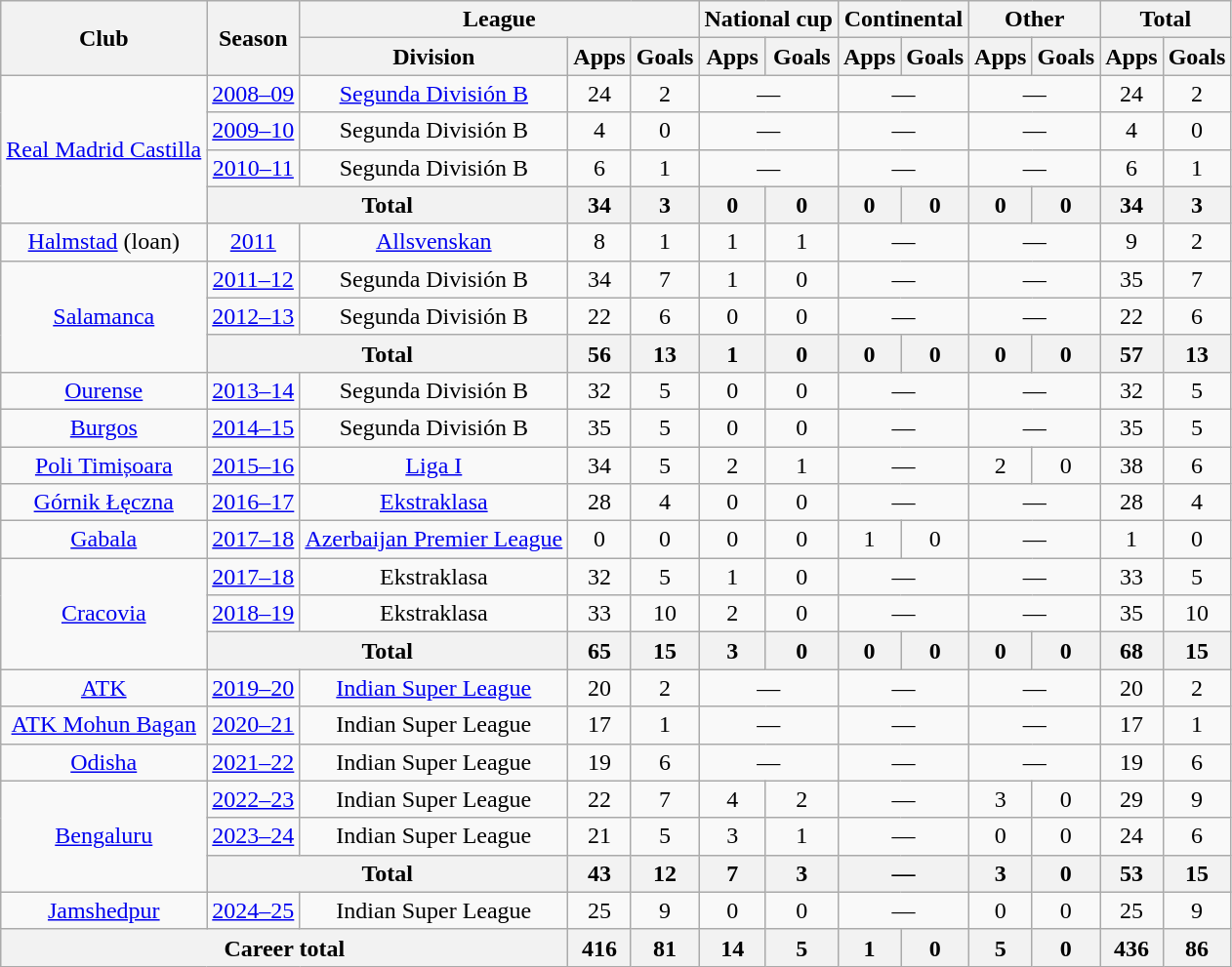<table class="wikitable" style="text-align: center;">
<tr>
<th rowspan="2">Club</th>
<th rowspan="2">Season</th>
<th colspan="3">League</th>
<th colspan="2">National cup</th>
<th colspan="2">Continental</th>
<th colspan="2">Other</th>
<th colspan="2">Total</th>
</tr>
<tr>
<th>Division</th>
<th>Apps</th>
<th>Goals</th>
<th>Apps</th>
<th>Goals</th>
<th>Apps</th>
<th>Goals</th>
<th>Apps</th>
<th>Goals</th>
<th>Apps</th>
<th>Goals</th>
</tr>
<tr>
<td rowspan="4"><a href='#'>Real Madrid Castilla</a></td>
<td><a href='#'>2008–09</a></td>
<td><a href='#'>Segunda División B</a></td>
<td>24</td>
<td>2</td>
<td colspan="2">—</td>
<td colspan="2">—</td>
<td colspan="2">—</td>
<td>24</td>
<td>2</td>
</tr>
<tr>
<td><a href='#'>2009–10</a></td>
<td>Segunda División B</td>
<td>4</td>
<td>0</td>
<td colspan="2">—</td>
<td colspan="2">—</td>
<td colspan="2">—</td>
<td>4</td>
<td>0</td>
</tr>
<tr>
<td><a href='#'>2010–11</a></td>
<td>Segunda División B</td>
<td>6</td>
<td>1</td>
<td colspan="2">—</td>
<td colspan="2">—</td>
<td colspan="2">—</td>
<td>6</td>
<td>1</td>
</tr>
<tr>
<th colspan="2">Total</th>
<th>34</th>
<th>3</th>
<th>0</th>
<th>0</th>
<th>0</th>
<th>0</th>
<th>0</th>
<th>0</th>
<th>34</th>
<th>3</th>
</tr>
<tr>
<td rowspan="1"><a href='#'>Halmstad</a> (loan)</td>
<td><a href='#'>2011</a></td>
<td rowspan="1"><a href='#'>Allsvenskan</a></td>
<td>8</td>
<td>1</td>
<td>1</td>
<td>1</td>
<td colspan="2">—</td>
<td colspan="2">—</td>
<td>9</td>
<td>2</td>
</tr>
<tr>
<td rowspan="3"><a href='#'>Salamanca</a></td>
<td><a href='#'>2011–12</a></td>
<td>Segunda División B</td>
<td>34</td>
<td>7</td>
<td>1</td>
<td>0</td>
<td colspan="2">—</td>
<td colspan="2">—</td>
<td>35</td>
<td>7</td>
</tr>
<tr>
<td><a href='#'>2012–13</a></td>
<td>Segunda División B</td>
<td>22</td>
<td>6</td>
<td>0</td>
<td>0</td>
<td colspan="2">—</td>
<td colspan="2">—</td>
<td>22</td>
<td>6</td>
</tr>
<tr>
<th colspan="2">Total</th>
<th>56</th>
<th>13</th>
<th>1</th>
<th>0</th>
<th>0</th>
<th>0</th>
<th>0</th>
<th>0</th>
<th>57</th>
<th>13</th>
</tr>
<tr>
<td rowspan="1"><a href='#'>Ourense</a></td>
<td><a href='#'>2013–14</a></td>
<td>Segunda División B</td>
<td>32</td>
<td>5</td>
<td>0</td>
<td>0</td>
<td colspan="2">—</td>
<td colspan="2">—</td>
<td>32</td>
<td>5</td>
</tr>
<tr>
<td rowspan="1"><a href='#'>Burgos</a></td>
<td><a href='#'>2014–15</a></td>
<td>Segunda División B</td>
<td>35</td>
<td>5</td>
<td>0</td>
<td>0</td>
<td colspan="2">—</td>
<td colspan="2">—</td>
<td>35</td>
<td>5</td>
</tr>
<tr>
<td rowspan="1"><a href='#'>Poli Timișoara</a></td>
<td><a href='#'>2015–16</a></td>
<td rowspan="1"><a href='#'>Liga I</a></td>
<td>34</td>
<td>5</td>
<td>2</td>
<td>1</td>
<td colspan="2">—</td>
<td>2</td>
<td>0</td>
<td>38</td>
<td>6</td>
</tr>
<tr>
<td rowspan="1"><a href='#'>Górnik Łęczna</a></td>
<td><a href='#'>2016–17</a></td>
<td rowspan="1"><a href='#'>Ekstraklasa</a></td>
<td>28</td>
<td>4</td>
<td>0</td>
<td>0</td>
<td colspan="2">—</td>
<td colspan="2">—</td>
<td>28</td>
<td>4</td>
</tr>
<tr>
<td rowspan="1"><a href='#'>Gabala</a></td>
<td><a href='#'>2017–18</a></td>
<td rowspan="1"><a href='#'>Azerbaijan Premier League</a></td>
<td>0</td>
<td>0</td>
<td>0</td>
<td>0</td>
<td>1</td>
<td>0</td>
<td colspan="2">—</td>
<td>1</td>
<td>0</td>
</tr>
<tr>
<td rowspan="3"><a href='#'>Cracovia</a></td>
<td><a href='#'>2017–18</a></td>
<td>Ekstraklasa</td>
<td>32</td>
<td>5</td>
<td>1</td>
<td>0</td>
<td colspan="2">—</td>
<td colspan="2">—</td>
<td>33</td>
<td>5</td>
</tr>
<tr>
<td><a href='#'>2018–19</a></td>
<td>Ekstraklasa</td>
<td>33</td>
<td>10</td>
<td>2</td>
<td>0</td>
<td colspan="2">—</td>
<td colspan="2">—</td>
<td>35</td>
<td>10</td>
</tr>
<tr>
<th colspan="2">Total</th>
<th>65</th>
<th>15</th>
<th>3</th>
<th>0</th>
<th>0</th>
<th>0</th>
<th>0</th>
<th>0</th>
<th>68</th>
<th>15</th>
</tr>
<tr>
<td rowspan="1"><a href='#'>ATK</a></td>
<td><a href='#'>2019–20</a></td>
<td><a href='#'>Indian Super League</a></td>
<td>20</td>
<td>2</td>
<td colspan="2">—</td>
<td colspan="2">—</td>
<td colspan="2">—</td>
<td>20</td>
<td>2</td>
</tr>
<tr>
<td rowspan="1"><a href='#'>ATK Mohun Bagan</a></td>
<td><a href='#'>2020–21</a></td>
<td>Indian Super League</td>
<td>17</td>
<td>1</td>
<td colspan="2">—</td>
<td colspan="2">—</td>
<td colspan="2">—</td>
<td>17</td>
<td>1</td>
</tr>
<tr>
<td rowspan="1"><a href='#'>Odisha</a></td>
<td><a href='#'>2021–22</a></td>
<td>Indian Super League</td>
<td>19</td>
<td>6</td>
<td colspan="2">—</td>
<td colspan="2">—</td>
<td colspan="2">—</td>
<td>19</td>
<td>6</td>
</tr>
<tr>
<td rowspan="3"><a href='#'>Bengaluru</a></td>
<td><a href='#'>2022–23</a></td>
<td>Indian Super League</td>
<td>22</td>
<td>7</td>
<td>4</td>
<td>2</td>
<td colspan="2">—</td>
<td>3</td>
<td>0</td>
<td>29</td>
<td>9</td>
</tr>
<tr>
<td><a href='#'>2023–24</a></td>
<td>Indian Super League</td>
<td>21</td>
<td>5</td>
<td>3</td>
<td>1</td>
<td colspan="2">—</td>
<td>0</td>
<td>0</td>
<td>24</td>
<td>6</td>
</tr>
<tr>
<th colspan="2">Total</th>
<th>43</th>
<th>12</th>
<th>7</th>
<th>3</th>
<th colspan="2">—</th>
<th>3</th>
<th>0</th>
<th>53</th>
<th>15</th>
</tr>
<tr>
<td rowspan="1"><a href='#'>Jamshedpur</a></td>
<td><a href='#'>2024–25</a></td>
<td>Indian Super League</td>
<td>25</td>
<td>9</td>
<td>0</td>
<td>0</td>
<td colspan="2">—</td>
<td>0</td>
<td>0</td>
<td>25</td>
<td>9</td>
</tr>
<tr>
<th colspan="3">Career total</th>
<th>416</th>
<th>81</th>
<th>14</th>
<th>5</th>
<th>1</th>
<th>0</th>
<th>5</th>
<th>0</th>
<th>436</th>
<th>86</th>
</tr>
</table>
